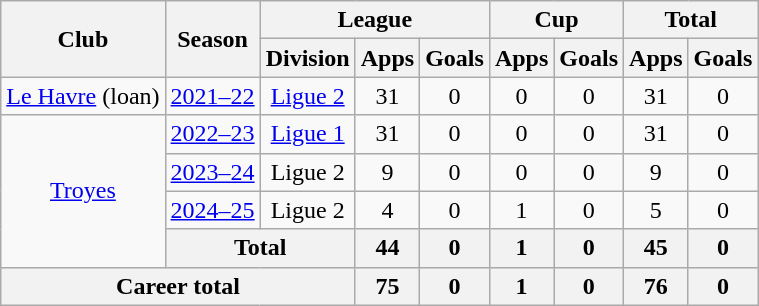<table class="wikitable" Style="text-align: center">
<tr>
<th rowspan="2">Club</th>
<th rowspan="2">Season</th>
<th colspan="3">League</th>
<th colspan="2">Cup</th>
<th colspan="2">Total</th>
</tr>
<tr>
<th>Division</th>
<th>Apps</th>
<th>Goals</th>
<th>Apps</th>
<th>Goals</th>
<th>Apps</th>
<th>Goals</th>
</tr>
<tr>
<td><a href='#'>Le Havre</a> (loan)</td>
<td><a href='#'>2021–22</a></td>
<td><a href='#'>Ligue 2</a></td>
<td>31</td>
<td>0</td>
<td>0</td>
<td>0</td>
<td>31</td>
<td>0</td>
</tr>
<tr>
<td rowspan="4"><a href='#'>Troyes</a></td>
<td><a href='#'>2022–23</a></td>
<td><a href='#'>Ligue 1</a></td>
<td>31</td>
<td>0</td>
<td>0</td>
<td>0</td>
<td>31</td>
<td>0</td>
</tr>
<tr>
<td><a href='#'>2023–24</a></td>
<td>Ligue 2</td>
<td>9</td>
<td>0</td>
<td>0</td>
<td>0</td>
<td>9</td>
<td>0</td>
</tr>
<tr>
<td><a href='#'>2024–25</a></td>
<td>Ligue 2</td>
<td>4</td>
<td>0</td>
<td>1</td>
<td>0</td>
<td>5</td>
<td>0</td>
</tr>
<tr>
<th colspan="2">Total</th>
<th>44</th>
<th>0</th>
<th>1</th>
<th>0</th>
<th>45</th>
<th>0</th>
</tr>
<tr>
<th colspan="3">Career total</th>
<th>75</th>
<th>0</th>
<th>1</th>
<th>0</th>
<th>76</th>
<th>0</th>
</tr>
</table>
